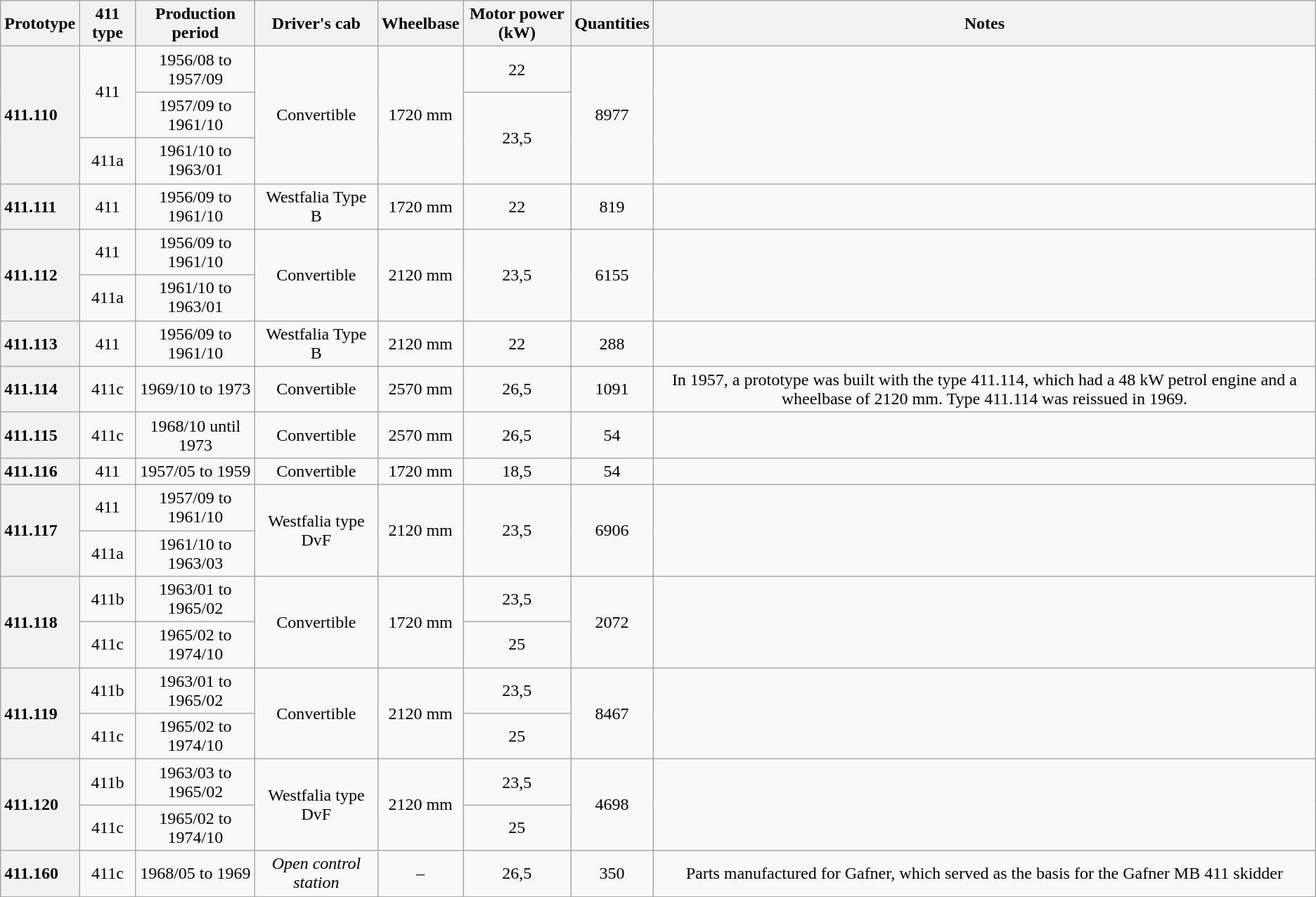<table class="wikitable" style="text-align:center;">
<tr>
<th>Prototype</th>
<th>411 type</th>
<th>Production period</th>
<th>Driver's cab</th>
<th>Wheelbase</th>
<th>Motor power (kW)</th>
<th>Quantities</th>
<th>Notes</th>
</tr>
<tr>
<th rowspan="3" style="text-align:left">411.110</th>
<td rowspan="2">411</td>
<td>1956/08 to 1957/09</td>
<td rowspan="3">Convertible</td>
<td rowspan="3">1720 mm</td>
<td>22</td>
<td rowspan="3">8977</td>
<td rowspan="3"></td>
</tr>
<tr>
<td>1957/09 to 1961/10</td>
<td rowspan="2">23,5</td>
</tr>
<tr>
<td>411a</td>
<td>1961/10 to 1963/01</td>
</tr>
<tr>
<th style="text-align:left">411.111</th>
<td>411</td>
<td>1956/09 to 1961/10</td>
<td>Westfalia Type B</td>
<td>1720 mm</td>
<td>22</td>
<td>819</td>
<td></td>
</tr>
<tr>
<th rowspan="2" style="text-align:left">411.112</th>
<td>411</td>
<td>1956/09 to 1961/10</td>
<td rowspan="2">Convertible</td>
<td rowspan="2">2120 mm</td>
<td rowspan="2">23,5</td>
<td rowspan="2">6155</td>
<td rowspan="2"></td>
</tr>
<tr>
<td>411a</td>
<td>1961/10 to 1963/01</td>
</tr>
<tr>
<th style="text-align:left">411.113</th>
<td>411</td>
<td>1956/09 to 1961/10</td>
<td>Westfalia Type B</td>
<td>2120 mm</td>
<td>22</td>
<td>288</td>
<td></td>
</tr>
<tr>
<th style="text-align:left">411.114</th>
<td>411c</td>
<td>1969/10 to 1973</td>
<td>Convertible</td>
<td>2570 mm</td>
<td>26,5</td>
<td>1091</td>
<td>In 1957, a prototype was built with the type 411.114, which had a 48 kW petrol engine and a wheelbase of 2120 mm. Type 411.114 was reissued in 1969.</td>
</tr>
<tr>
<th style="text-align:left">411.115</th>
<td>411c</td>
<td>1968/10 until 1973</td>
<td>Convertible</td>
<td>2570 mm</td>
<td>26,5</td>
<td>54</td>
<td></td>
</tr>
<tr>
<th style="text-align:left">411.116</th>
<td>411</td>
<td>1957/05 to 1959</td>
<td>Convertible</td>
<td>1720 mm</td>
<td>18,5</td>
<td>54</td>
</tr>
<tr>
<th rowspan="2" style="text-align:left">411.117</th>
<td>411</td>
<td>1957/09 to 1961/10</td>
<td rowspan="2">Westfalia type DvF</td>
<td rowspan="2">2120 mm</td>
<td rowspan="2">23,5</td>
<td rowspan="2">6906</td>
<td rowspan="2"></td>
</tr>
<tr>
<td>411a</td>
<td>1961/10 to 1963/03</td>
</tr>
<tr>
<th rowspan="2" style="text-align:left">411.118</th>
<td>411b</td>
<td>1963/01 to 1965/02</td>
<td rowspan="2">Convertible</td>
<td rowspan="2">1720 mm</td>
<td>23,5</td>
<td rowspan="2">2072</td>
<td rowspan="2"></td>
</tr>
<tr>
<td>411c</td>
<td>1965/02 to 1974/10</td>
<td>25</td>
</tr>
<tr>
<th rowspan="2" style="text-align:left">411.119</th>
<td>411b</td>
<td>1963/01 to 1965/02</td>
<td rowspan="2">Convertible</td>
<td rowspan="2">2120 mm</td>
<td>23,5</td>
<td rowspan="2">8467</td>
<td rowspan="2"></td>
</tr>
<tr>
<td>411c</td>
<td>1965/02 to 1974/10</td>
<td>25</td>
</tr>
<tr>
<th rowspan="2" style="text-align:left">411.120</th>
<td>411b</td>
<td>1963/03 to 1965/02</td>
<td rowspan="2">Westfalia type DvF</td>
<td rowspan="2">2120 mm</td>
<td>23,5</td>
<td rowspan="2">4698</td>
<td rowspan="2"></td>
</tr>
<tr>
<td>411c</td>
<td>1965/02 to 1974/10</td>
<td>25</td>
</tr>
<tr>
<th style="text-align:left">411.160</th>
<td>411c</td>
<td>1968/05 to 1969</td>
<td><em>Open control station</em></td>
<td>–</td>
<td>26,5</td>
<td>350</td>
<td>Parts manufactured for Gafner, which served as the basis for the Gafner MB 411 skidder</td>
</tr>
<tr>
</tr>
</table>
